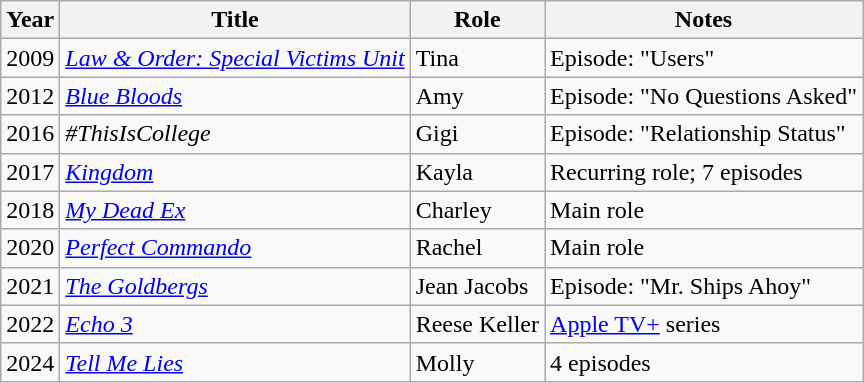<table class="wikitable sortable">
<tr>
<th>Year</th>
<th>Title</th>
<th>Role</th>
<th>Notes</th>
</tr>
<tr>
<td>2009</td>
<td><em><a href='#'>Law & Order: Special Victims Unit</a></em></td>
<td>Tina</td>
<td>Episode: "Users"</td>
</tr>
<tr>
<td>2012</td>
<td><a href='#'><em>Blue Bloods</em></a></td>
<td>Amy</td>
<td>Episode: "No Questions Asked"</td>
</tr>
<tr>
<td>2016</td>
<td><em>#ThisIsCollege</em></td>
<td>Gigi</td>
<td>Episode: "Relationship Status"</td>
</tr>
<tr>
<td>2017</td>
<td><em><a href='#'>Kingdom</a></em></td>
<td>Kayla</td>
<td>Recurring role; 7 episodes</td>
</tr>
<tr>
<td>2018</td>
<td><em><a href='#'>My Dead Ex</a></em></td>
<td>Charley</td>
<td>Main role</td>
</tr>
<tr>
<td>2020</td>
<td><em><a href='#'>Perfect Commando</a></em></td>
<td>Rachel</td>
<td>Main role</td>
</tr>
<tr>
<td>2021</td>
<td><em><a href='#'>The Goldbergs</a></em></td>
<td>Jean Jacobs</td>
<td>Episode: "Mr. Ships Ahoy"</td>
</tr>
<tr>
<td>2022</td>
<td><em><a href='#'>Echo 3</a></em></td>
<td>Reese Keller</td>
<td><a href='#'>Apple TV+</a> series</td>
</tr>
<tr>
<td>2024</td>
<td><em><a href='#'>Tell Me Lies</a></em></td>
<td>Molly</td>
<td>4 episodes</td>
</tr>
</table>
